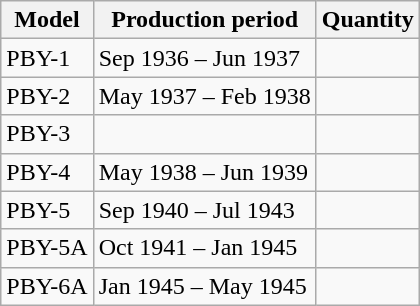<table class="wikitable">
<tr>
<th>Model</th>
<th>Production period</th>
<th>Quantity</th>
</tr>
<tr>
<td>PBY-1</td>
<td>Sep 1936 – Jun 1937</td>
<td></td>
</tr>
<tr>
<td>PBY-2</td>
<td>May 1937 – Feb 1938</td>
<td></td>
</tr>
<tr>
<td>PBY-3</td>
<td></td>
<td></td>
</tr>
<tr>
<td>PBY-4</td>
<td>May 1938 – Jun 1939</td>
<td></td>
</tr>
<tr>
<td>PBY-5</td>
<td>Sep 1940 – Jul 1943</td>
<td></td>
</tr>
<tr>
<td>PBY-5A</td>
<td>Oct 1941 – Jan 1945</td>
<td></td>
</tr>
<tr>
<td>PBY-6A</td>
<td>Jan 1945 – May 1945</td>
<td></td>
</tr>
</table>
